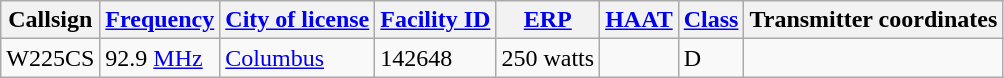<table class="wikitable">
<tr>
<th>Callsign</th>
<th><a href='#'>Frequency</a></th>
<th><a href='#'>City of license</a></th>
<th><a href='#'>Facility ID</a></th>
<th><a href='#'>ERP</a></th>
<th><a href='#'>HAAT</a></th>
<th><a href='#'>Class</a></th>
<th>Transmitter coordinates</th>
</tr>
<tr>
<td>W225CS</td>
<td>92.9 <a href='#'>MHz</a></td>
<td><a href='#'>Columbus</a></td>
<td>142648</td>
<td>250 watts</td>
<td></td>
<td>D</td>
<td></td>
</tr>
</table>
